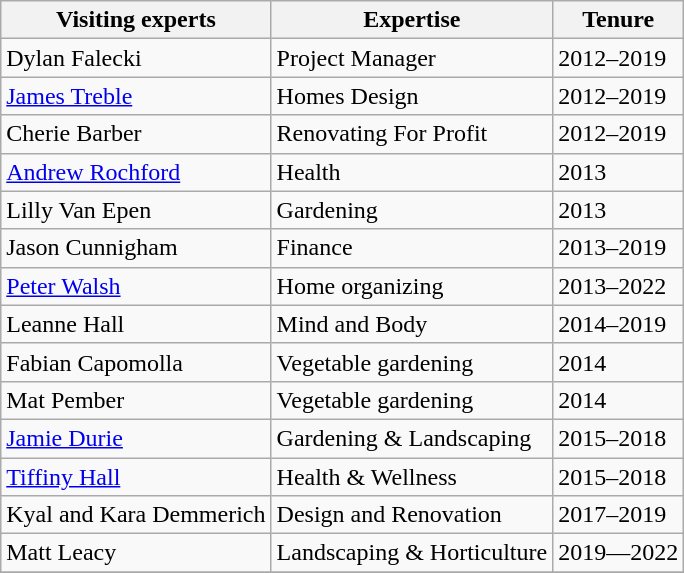<table class="wikitable sortable">
<tr>
<th>Visiting experts</th>
<th>Expertise</th>
<th>Tenure</th>
</tr>
<tr>
<td>Dylan Falecki</td>
<td>Project Manager</td>
<td>2012–2019</td>
</tr>
<tr>
<td><a href='#'>James Treble</a></td>
<td>Homes Design</td>
<td>2012–2019</td>
</tr>
<tr>
<td>Cherie Barber</td>
<td>Renovating For Profit</td>
<td>2012–2019</td>
</tr>
<tr>
<td><a href='#'>Andrew Rochford</a></td>
<td>Health</td>
<td>2013</td>
</tr>
<tr>
<td>Lilly Van Epen</td>
<td>Gardening</td>
<td>2013</td>
</tr>
<tr>
<td>Jason Cunnigham</td>
<td>Finance</td>
<td>2013–2019</td>
</tr>
<tr>
<td><a href='#'>Peter Walsh</a></td>
<td>Home organizing</td>
<td>2013–2022</td>
</tr>
<tr>
<td>Leanne Hall</td>
<td>Mind and Body</td>
<td>2014–2019</td>
</tr>
<tr>
<td>Fabian Capomolla</td>
<td>Vegetable gardening</td>
<td>2014</td>
</tr>
<tr>
<td>Mat Pember</td>
<td>Vegetable gardening</td>
<td>2014</td>
</tr>
<tr>
<td><a href='#'>Jamie Durie</a></td>
<td>Gardening & Landscaping</td>
<td>2015–2018</td>
</tr>
<tr>
<td><a href='#'>Tiffiny Hall</a></td>
<td>Health & Wellness</td>
<td>2015–2018</td>
</tr>
<tr>
<td>Kyal and Kara Demmerich</td>
<td>Design and Renovation</td>
<td>2017–2019</td>
</tr>
<tr>
<td>Matt Leacy</td>
<td>Landscaping & Horticulture</td>
<td>2019—2022</td>
</tr>
<tr>
</tr>
</table>
